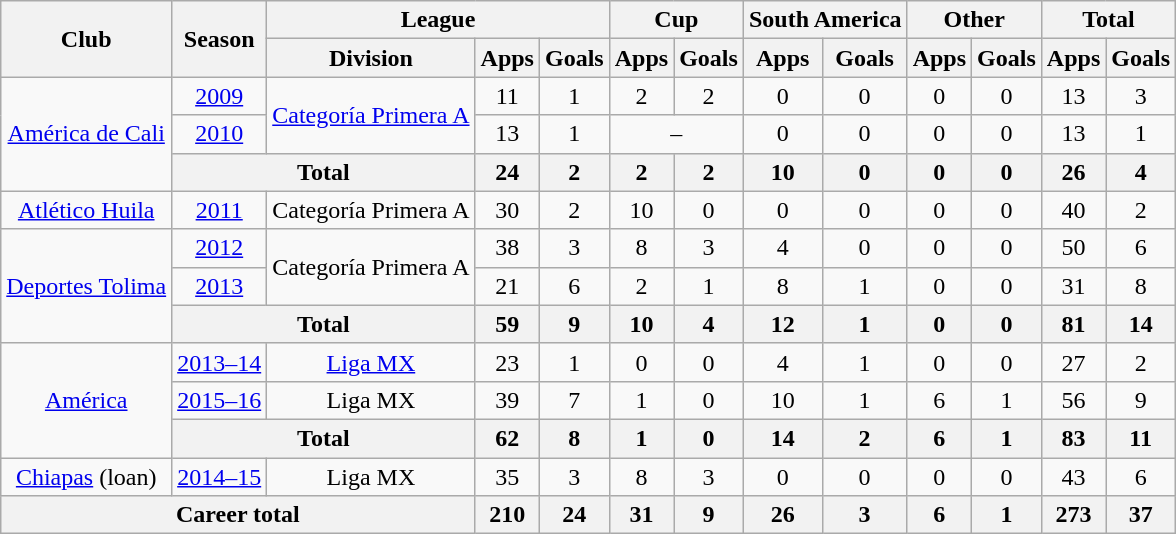<table class="wikitable" style="text-align:center">
<tr>
<th rowspan="2">Club</th>
<th rowspan="2">Season</th>
<th colspan="3">League</th>
<th colspan="2">Cup</th>
<th colspan="2">South America</th>
<th colspan="2">Other</th>
<th colspan="2">Total</th>
</tr>
<tr>
<th>Division</th>
<th>Apps</th>
<th>Goals</th>
<th>Apps</th>
<th>Goals</th>
<th>Apps</th>
<th>Goals</th>
<th>Apps</th>
<th>Goals</th>
<th>Apps</th>
<th>Goals</th>
</tr>
<tr>
<td rowspan="3"><a href='#'>América de Cali</a></td>
<td><a href='#'>2009</a></td>
<td rowspan="2"><a href='#'>Categoría Primera A</a></td>
<td>11</td>
<td>1</td>
<td>2</td>
<td>2</td>
<td>0</td>
<td>0</td>
<td>0</td>
<td>0</td>
<td>13</td>
<td>3</td>
</tr>
<tr>
<td><a href='#'>2010</a></td>
<td>13</td>
<td>1</td>
<td colspan="2">–</td>
<td>0</td>
<td>0</td>
<td>0</td>
<td>0</td>
<td>13</td>
<td>1</td>
</tr>
<tr>
<th colspan="2">Total</th>
<th>24</th>
<th>2</th>
<th>2</th>
<th>2</th>
<th>10</th>
<th>0</th>
<th>0</th>
<th>0</th>
<th>26</th>
<th>4</th>
</tr>
<tr>
<td><a href='#'>Atlético Huila</a></td>
<td><a href='#'>2011</a></td>
<td>Categoría Primera A</td>
<td>30</td>
<td>2</td>
<td>10</td>
<td>0</td>
<td>0</td>
<td>0</td>
<td>0</td>
<td>0</td>
<td>40</td>
<td>2</td>
</tr>
<tr>
<td rowspan="3"><a href='#'>Deportes Tolima</a></td>
<td><a href='#'>2012</a></td>
<td rowspan="2">Categoría Primera A</td>
<td>38</td>
<td>3</td>
<td>8</td>
<td>3</td>
<td>4</td>
<td>0</td>
<td>0</td>
<td>0</td>
<td>50</td>
<td>6</td>
</tr>
<tr>
<td><a href='#'>2013</a></td>
<td>21</td>
<td>6</td>
<td>2</td>
<td>1</td>
<td>8</td>
<td>1</td>
<td>0</td>
<td>0</td>
<td>31</td>
<td>8</td>
</tr>
<tr>
<th colspan="2">Total</th>
<th>59</th>
<th>9</th>
<th>10</th>
<th>4</th>
<th>12</th>
<th>1</th>
<th>0</th>
<th>0</th>
<th>81</th>
<th>14</th>
</tr>
<tr>
<td rowspan="3"><a href='#'>América</a></td>
<td><a href='#'>2013–14</a></td>
<td><a href='#'>Liga MX</a></td>
<td>23</td>
<td>1</td>
<td>0</td>
<td>0</td>
<td>4</td>
<td>1</td>
<td>0</td>
<td>0</td>
<td>27</td>
<td>2</td>
</tr>
<tr>
<td><a href='#'>2015–16</a></td>
<td>Liga MX</td>
<td>39</td>
<td>7</td>
<td>1</td>
<td>0</td>
<td>10</td>
<td>1</td>
<td>6</td>
<td>1</td>
<td>56</td>
<td>9</td>
</tr>
<tr>
<th colspan="2">Total</th>
<th>62</th>
<th>8</th>
<th>1</th>
<th>0</th>
<th>14</th>
<th>2</th>
<th>6</th>
<th>1</th>
<th>83</th>
<th>11</th>
</tr>
<tr>
<td><a href='#'>Chiapas</a> (loan)</td>
<td><a href='#'>2014–15</a></td>
<td>Liga MX</td>
<td>35</td>
<td>3</td>
<td>8</td>
<td>3</td>
<td>0</td>
<td>0</td>
<td>0</td>
<td>0</td>
<td>43</td>
<td>6</td>
</tr>
<tr>
<th colspan="3">Career total</th>
<th>210</th>
<th>24</th>
<th>31</th>
<th>9</th>
<th>26</th>
<th>3</th>
<th>6</th>
<th>1</th>
<th>273</th>
<th>37</th>
</tr>
</table>
